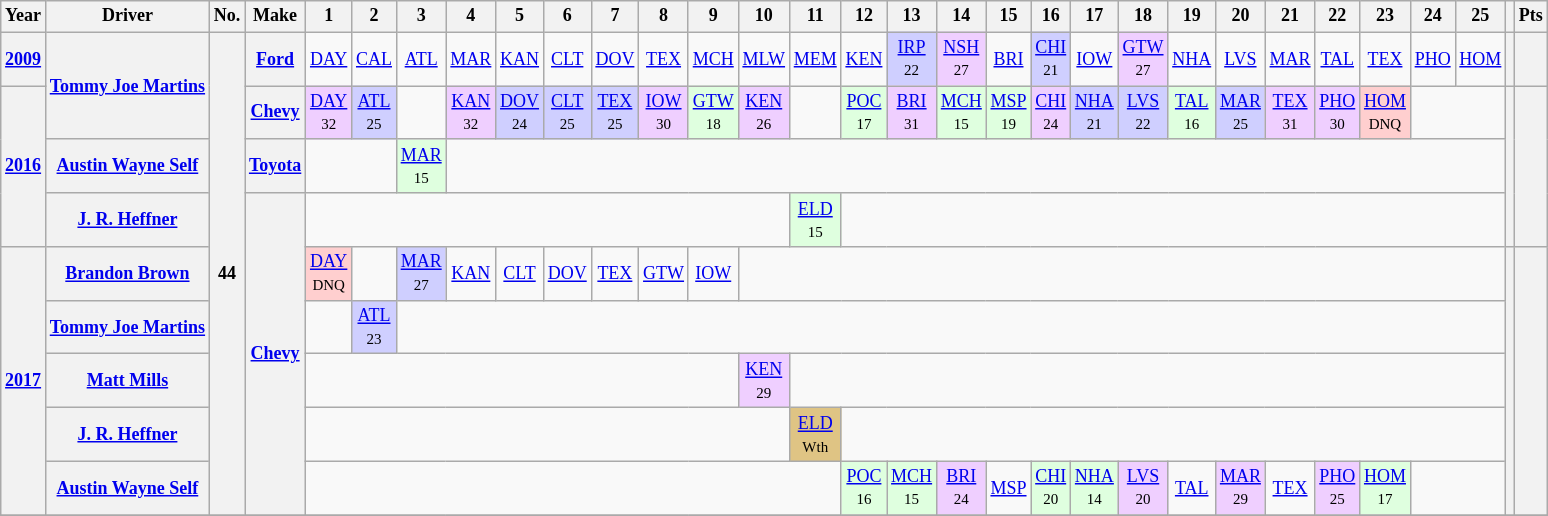<table class="wikitable" style="text-align:center; font-size:75%">
<tr>
<th>Year</th>
<th>Driver</th>
<th>No.</th>
<th>Make</th>
<th>1</th>
<th>2</th>
<th>3</th>
<th>4</th>
<th>5</th>
<th>6</th>
<th>7</th>
<th>8</th>
<th>9</th>
<th>10</th>
<th>11</th>
<th>12</th>
<th>13</th>
<th>14</th>
<th>15</th>
<th>16</th>
<th>17</th>
<th>18</th>
<th>19</th>
<th>20</th>
<th>21</th>
<th>22</th>
<th>23</th>
<th>24</th>
<th>25</th>
<th></th>
<th>Pts</th>
</tr>
<tr>
<th><a href='#'>2009</a></th>
<th rowspan=2><a href='#'>Tommy Joe Martins</a></th>
<th rowspan=9>44</th>
<th><a href='#'>Ford</a></th>
<td><a href='#'>DAY</a></td>
<td><a href='#'>CAL</a></td>
<td><a href='#'>ATL</a></td>
<td><a href='#'>MAR</a></td>
<td><a href='#'>KAN</a></td>
<td><a href='#'>CLT</a></td>
<td><a href='#'>DOV</a></td>
<td><a href='#'>TEX</a></td>
<td><a href='#'>MCH</a></td>
<td><a href='#'>MLW</a></td>
<td><a href='#'>MEM</a></td>
<td><a href='#'>KEN</a></td>
<td style="background:#CFCFFF;"><a href='#'>IRP</a><br><small>22</small></td>
<td style="background:#EFCFFF;"><a href='#'>NSH</a><br><small>27</small></td>
<td><a href='#'>BRI</a></td>
<td style="background:#CFCFFF;"><a href='#'>CHI</a><br><small>21</small></td>
<td><a href='#'>IOW</a></td>
<td style="background:#EFCFFF;"><a href='#'>GTW</a><br><small>27</small></td>
<td><a href='#'>NHA</a></td>
<td><a href='#'>LVS</a></td>
<td><a href='#'>MAR</a></td>
<td><a href='#'>TAL</a></td>
<td><a href='#'>TEX</a></td>
<td><a href='#'>PHO</a></td>
<td><a href='#'>HOM</a></td>
<th></th>
<th></th>
</tr>
<tr>
<th rowspan=3><a href='#'>2016</a></th>
<th><a href='#'>Chevy</a></th>
<td style="background:#EFCFFF;"><a href='#'>DAY</a><br><small>32</small></td>
<td style="background:#CFCFFF;"><a href='#'>ATL</a><br><small>25</small></td>
<td></td>
<td style="background:#EFCFFF;"><a href='#'>KAN</a><br><small>32</small></td>
<td style="background:#CFCFFF;"><a href='#'>DOV</a><br><small>24</small></td>
<td style="background:#CFCFFF;"><a href='#'>CLT</a><br><small>25</small></td>
<td style="background:#CFCFFF;"><a href='#'>TEX</a><br><small>25</small></td>
<td style="background:#EFCFFF;"><a href='#'>IOW</a><br><small>30</small></td>
<td style="background:#DFFFDF;"><a href='#'>GTW</a><br><small>18</small></td>
<td style="background:#EFCFFF;"><a href='#'>KEN</a><br><small>26</small></td>
<td></td>
<td style="background:#DFFFDF;"><a href='#'>POC</a><br><small>17</small></td>
<td style="background:#EFCFFF;"><a href='#'>BRI</a><br><small>31</small></td>
<td style="background:#DFFFDF;"><a href='#'>MCH</a><br><small>15</small></td>
<td style="background:#DFFFDF;"><a href='#'>MSP</a><br><small>19</small></td>
<td style="background:#EFCFFF;"><a href='#'>CHI</a><br><small>24</small></td>
<td style="background:#CFCFFF;"><a href='#'>NHA</a><br><small>21</small></td>
<td style="background:#CFCFFF;"><a href='#'>LVS</a><br><small>22</small></td>
<td style="background:#DFFFDF;"><a href='#'>TAL</a><br><small>16</small></td>
<td style="background:#CFCFFF;"><a href='#'>MAR</a><br><small>25</small></td>
<td style="background:#EFCFFF;"><a href='#'>TEX</a><br><small>31</small></td>
<td style="background:#EFCFFF;"><a href='#'>PHO</a><br><small>30</small></td>
<td style="background:#FFCFCF;"><a href='#'>HOM</a><br><small>DNQ</small></td>
<td colspan=2></td>
<th rowspan=3></th>
<th rowspan=3></th>
</tr>
<tr>
<th><a href='#'>Austin Wayne Self</a></th>
<th><a href='#'>Toyota</a></th>
<td colspan=2></td>
<td style="background:#DFFFDF;"><a href='#'>MAR</a><br><small>15</small></td>
<td colspan=22></td>
</tr>
<tr>
<th><a href='#'>J. R. Heffner</a></th>
<th rowspan=6><a href='#'>Chevy</a></th>
<td colspan=10></td>
<td style="background:#DFFFDF;"><a href='#'>ELD</a><br><small>15</small></td>
<td colspan=14></td>
</tr>
<tr>
<th rowspan=5><a href='#'>2017</a></th>
<th><a href='#'>Brandon Brown</a></th>
<td style="background:#FFCFCF;"><a href='#'>DAY</a><br><small>DNQ</small></td>
<td></td>
<td style="background:#CFCFFF;"><a href='#'>MAR</a><br><small>27</small></td>
<td><a href='#'>KAN</a></td>
<td><a href='#'>CLT</a></td>
<td><a href='#'>DOV</a></td>
<td><a href='#'>TEX</a></td>
<td><a href='#'>GTW</a></td>
<td><a href='#'>IOW</a></td>
<td colspan=16></td>
<th rowspan=5></th>
<th rowspan=5></th>
</tr>
<tr>
<th><a href='#'>Tommy Joe Martins</a></th>
<td></td>
<td style="background:#CFCFFF;"><a href='#'>ATL</a><br><small>23</small></td>
<td colspan=23></td>
</tr>
<tr>
<th><a href='#'>Matt Mills</a></th>
<td colspan=9></td>
<td style="background:#EFCFFF;"><a href='#'>KEN</a><br><small>29</small></td>
<td colspan=15></td>
</tr>
<tr>
<th><a href='#'>J. R. Heffner</a></th>
<td colspan=10></td>
<td style="background:#DFC484;"><a href='#'>ELD</a><br><small>Wth</small></td>
<td colspan=14></td>
</tr>
<tr>
<th><a href='#'>Austin Wayne Self</a></th>
<td colspan=11></td>
<td style="background:#DFFFDF;"><a href='#'>POC</a><br><small>16</small></td>
<td style="background:#DFFFDF;"><a href='#'>MCH</a><br><small>15</small></td>
<td style="background:#EFCFFF;"><a href='#'>BRI</a><br><small>24</small></td>
<td><a href='#'>MSP</a></td>
<td style="background:#DFFFDF;"><a href='#'>CHI</a><br><small>20</small></td>
<td style="background:#DFFFDF;"><a href='#'>NHA</a><br><small>14</small></td>
<td style="background:#EFCFFF;"><a href='#'>LVS</a><br><small>20</small></td>
<td><a href='#'>TAL</a></td>
<td style="background:#EFCFFF;"><a href='#'>MAR</a><br><small>29</small></td>
<td><a href='#'>TEX</a></td>
<td style="background:#EFCFFF;"><a href='#'>PHO</a><br><small>25</small></td>
<td style="background:#DFFFDF;"><a href='#'>HOM</a><br><small>17</small></td>
<td colspan=2></td>
</tr>
<tr>
</tr>
</table>
